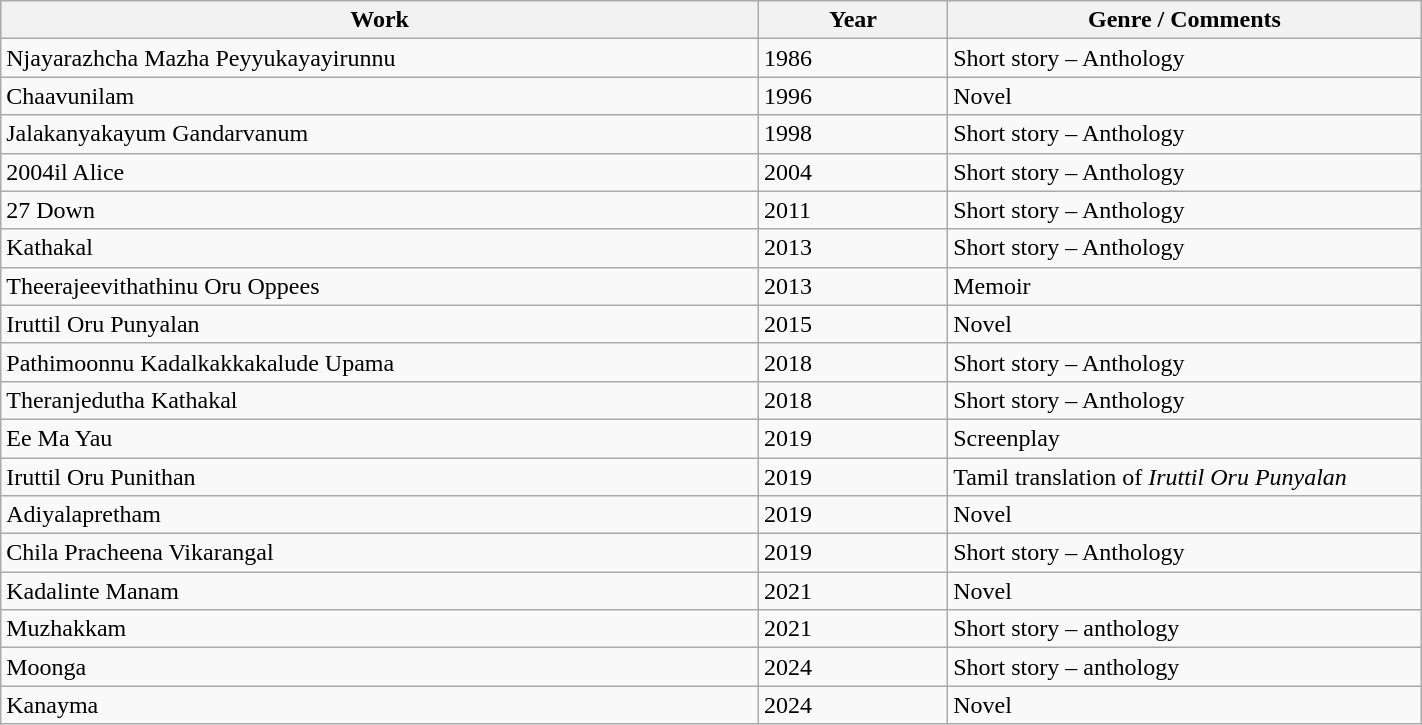<table class="wikitable plainrowheaders sortable" style="width:75%">
<tr>
<th scope="col" style="width:40%">Work</th>
<th scope="col" style="width:10%">Year</th>
<th scope="col" style="width:25%">Genre / Comments</th>
</tr>
<tr>
<td>Njayarazhcha Mazha Peyyukayayirunnu</td>
<td>1986</td>
<td>Short story – Anthology</td>
</tr>
<tr>
<td>Chaavunilam</td>
<td>1996</td>
<td>Novel</td>
</tr>
<tr>
<td>Jalakanyakayum Gandarvanum</td>
<td>1998</td>
<td>Short story – Anthology</td>
</tr>
<tr>
<td>2004il Alice</td>
<td>2004</td>
<td>Short story – Anthology</td>
</tr>
<tr>
<td>27 Down</td>
<td>2011</td>
<td>Short story – Anthology</td>
</tr>
<tr>
<td>Kathakal</td>
<td>2013</td>
<td>Short story – Anthology</td>
</tr>
<tr>
<td>Theerajeevithathinu Oru Oppees</td>
<td>2013</td>
<td>Memoir</td>
</tr>
<tr>
<td>Iruttil Oru Punyalan</td>
<td>2015</td>
<td>Novel</td>
</tr>
<tr>
<td>Pathimoonnu Kadalkakkakalude Upama</td>
<td>2018</td>
<td>Short story – Anthology</td>
</tr>
<tr>
<td>Theranjedutha Kathakal</td>
<td>2018</td>
<td>Short story – Anthology</td>
</tr>
<tr>
<td>Ee Ma Yau</td>
<td>2019</td>
<td>Screenplay</td>
</tr>
<tr>
<td>Iruttil Oru Punithan</td>
<td>2019</td>
<td>Tamil translation of <em>Iruttil Oru Punyalan</em></td>
</tr>
<tr>
<td>Adiyalapretham</td>
<td>2019</td>
<td>Novel</td>
</tr>
<tr>
<td>Chila Pracheena Vikarangal</td>
<td>2019</td>
<td>Short story – Anthology</td>
</tr>
<tr>
<td>Kadalinte Manam</td>
<td>2021</td>
<td>Novel</td>
</tr>
<tr>
<td>Muzhakkam</td>
<td>2021</td>
<td>Short story – anthology</td>
</tr>
<tr>
<td>Moonga</td>
<td>2024</td>
<td>Short story – anthology</td>
</tr>
<tr>
<td>Kanayma</td>
<td>2024</td>
<td>Novel</td>
</tr>
</table>
